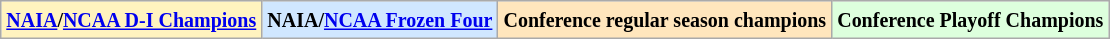<table class="wikitable">
<tr>
<td bgcolor="#FFF3BF"><small><strong><a href='#'>NAIA</a>/<a href='#'>NCAA D-I Champions</a> </strong></small></td>
<td bgcolor="#D0E7FF"><small><strong>NAIA/<a href='#'>NCAA Frozen Four</a></strong></small></td>
<td bgcolor="#FFE6BD"><small><strong>Conference regular season champions</strong></small></td>
<td bgcolor="#ddffdd"><small><strong>Conference Playoff Champions</strong></small></td>
</tr>
</table>
